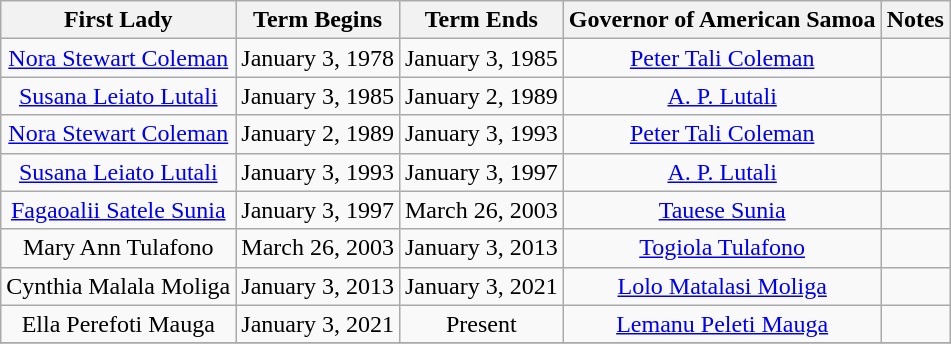<table class="wikitable" style="text-align:center">
<tr>
<th>First Lady</th>
<th>Term Begins</th>
<th>Term Ends</th>
<th>Governor of American Samoa</th>
<th>Notes</th>
</tr>
<tr>
<td><a href='#'>Nora Stewart Coleman</a></td>
<td>January 3, 1978</td>
<td>January 3, 1985</td>
<td><a href='#'>Peter Tali Coleman</a></td>
<td></td>
</tr>
<tr>
<td><a href='#'>Susana Leiato Lutali</a></td>
<td>January 3, 1985</td>
<td>January 2, 1989</td>
<td><a href='#'>A. P. Lutali</a></td>
<td></td>
</tr>
<tr>
<td><a href='#'>Nora Stewart Coleman</a></td>
<td>January 2, 1989</td>
<td>January 3, 1993</td>
<td><a href='#'>Peter Tali Coleman</a></td>
<td></td>
</tr>
<tr>
<td><a href='#'>Susana Leiato Lutali</a></td>
<td>January 3, 1993</td>
<td>January 3, 1997</td>
<td><a href='#'>A. P. Lutali</a></td>
<td></td>
</tr>
<tr>
<td><a href='#'>Fagaoalii Satele Sunia</a></td>
<td>January 3, 1997</td>
<td>March 26, 2003</td>
<td><a href='#'>Tauese Sunia</a></td>
<td></td>
</tr>
<tr>
<td>Mary Ann Tulafono</td>
<td>March 26, 2003</td>
<td>January 3, 2013</td>
<td><a href='#'>Togiola Tulafono</a></td>
<td></td>
</tr>
<tr>
<td>Cynthia Malala Moliga</td>
<td>January 3, 2013</td>
<td>January 3, 2021</td>
<td><a href='#'>Lolo Matalasi Moliga</a></td>
<td></td>
</tr>
<tr>
<td>Ella Perefoti Mauga</td>
<td>January 3, 2021</td>
<td>Present</td>
<td><a href='#'>Lemanu Peleti Mauga</a></td>
<td></td>
</tr>
<tr>
</tr>
</table>
